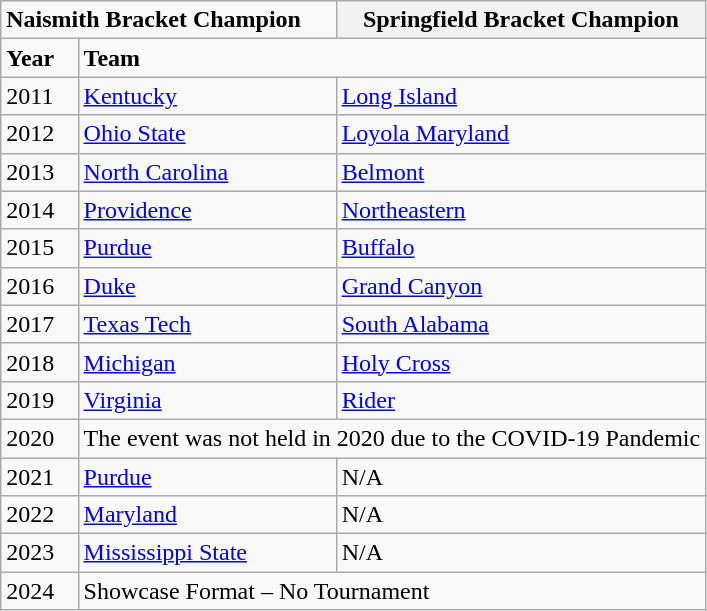<table class="wikitable">
<tr>
<td colspan="2"><strong>Naismith Bracket Champion</strong></td>
<th>Springfield Bracket Champion</th>
</tr>
<tr>
<td colspan="1"><strong>Year</strong></td>
<td colspan="2"><strong>Team</strong></td>
</tr>
<tr>
<td>2011</td>
<td><a href='#'>Kentucky</a></td>
<td><a href='#'>Long Island</a></td>
</tr>
<tr>
<td>2012</td>
<td><a href='#'>Ohio State</a></td>
<td><a href='#'>Loyola Maryland</a></td>
</tr>
<tr>
<td>2013</td>
<td><a href='#'>North Carolina</a></td>
<td><a href='#'>Belmont</a></td>
</tr>
<tr>
<td>2014</td>
<td><a href='#'>Providence</a></td>
<td><a href='#'>Northeastern</a></td>
</tr>
<tr>
<td>2015</td>
<td><a href='#'>Purdue</a></td>
<td><a href='#'>Buffalo</a></td>
</tr>
<tr>
<td>2016</td>
<td><a href='#'>Duke</a></td>
<td><a href='#'>Grand Canyon</a></td>
</tr>
<tr>
<td>2017</td>
<td><a href='#'>Texas Tech</a></td>
<td><a href='#'>South Alabama</a></td>
</tr>
<tr>
<td>2018</td>
<td><a href='#'>Michigan</a></td>
<td><a href='#'>Holy Cross</a></td>
</tr>
<tr>
<td>2019</td>
<td><a href='#'>Virginia</a></td>
<td><a href='#'>Rider</a></td>
</tr>
<tr>
<td>2020</td>
<td colspan="2">The event was not held in 2020 due to the COVID-19 Pandemic</td>
</tr>
<tr>
<td>2021</td>
<td><a href='#'>Purdue</a></td>
<td>N/A</td>
</tr>
<tr>
<td>2022</td>
<td><a href='#'>Maryland</a></td>
<td>N/A</td>
</tr>
<tr>
<td>2023</td>
<td><a href='#'>Mississippi State</a></td>
<td>N/A</td>
</tr>
<tr>
<td>2024</td>
<td colspan=5>Showcase Format – No Tournament</td>
</tr>
</table>
